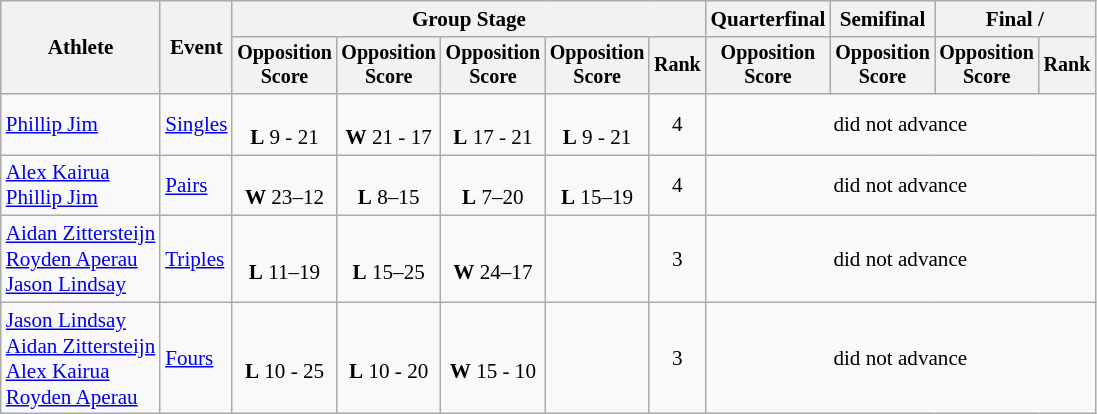<table class="wikitable" style="font-size:88%; text-align:center">
<tr>
<th rowspan=2>Athlete</th>
<th rowspan=2>Event</th>
<th colspan=5>Group Stage</th>
<th>Quarterfinal</th>
<th>Semifinal</th>
<th colspan=2>Final / </th>
</tr>
<tr style="font-size:95%">
<th>Opposition<br>Score</th>
<th>Opposition<br>Score</th>
<th>Opposition<br>Score</th>
<th>Opposition<br>Score</th>
<th>Rank</th>
<th>Opposition<br>Score</th>
<th>Opposition<br>Score</th>
<th>Opposition<br>Score</th>
<th>Rank</th>
</tr>
<tr>
<td align=left><a href='#'>Phillip Jim</a></td>
<td align=left><a href='#'>Singles</a></td>
<td><br><strong>L</strong> 9 - 21</td>
<td><br><strong>W</strong> 21 - 17</td>
<td><br><strong>L</strong> 17 - 21</td>
<td><br><strong>L</strong> 9 - 21</td>
<td>4</td>
<td colspan=4>did not advance</td>
</tr>
<tr>
<td align=left><a href='#'>Alex Kairua</a><br><a href='#'>Phillip Jim</a></td>
<td align=left><a href='#'>Pairs</a></td>
<td><br><strong>W</strong> 23–12</td>
<td><br><strong>L</strong> 8–15</td>
<td><br><strong>L</strong> 7–20</td>
<td><br><strong>L</strong> 15–19</td>
<td>4</td>
<td colspan=4>did not advance</td>
</tr>
<tr>
<td align=left><a href='#'>Aidan Zittersteijn</a><br><a href='#'>Royden Aperau</a><br><a href='#'>Jason Lindsay</a></td>
<td align=left><a href='#'>Triples</a></td>
<td><br><strong>L</strong> 11–19</td>
<td><br><strong>L</strong> 15–25</td>
<td><br><strong>W</strong> 24–17</td>
<td></td>
<td>3</td>
<td colspan=4>did not advance</td>
</tr>
<tr>
<td align=left><a href='#'>Jason Lindsay</a><br><a href='#'>Aidan Zittersteijn</a><br><a href='#'>Alex Kairua</a><br><a href='#'>Royden Aperau</a></td>
<td align=left><a href='#'>Fours</a></td>
<td><br><strong>L</strong> 10 - 25</td>
<td><br><strong>L</strong> 10 - 20</td>
<td><br><strong>W</strong> 15 - 10</td>
<td></td>
<td>3</td>
<td colspan=4>did not advance</td>
</tr>
</table>
